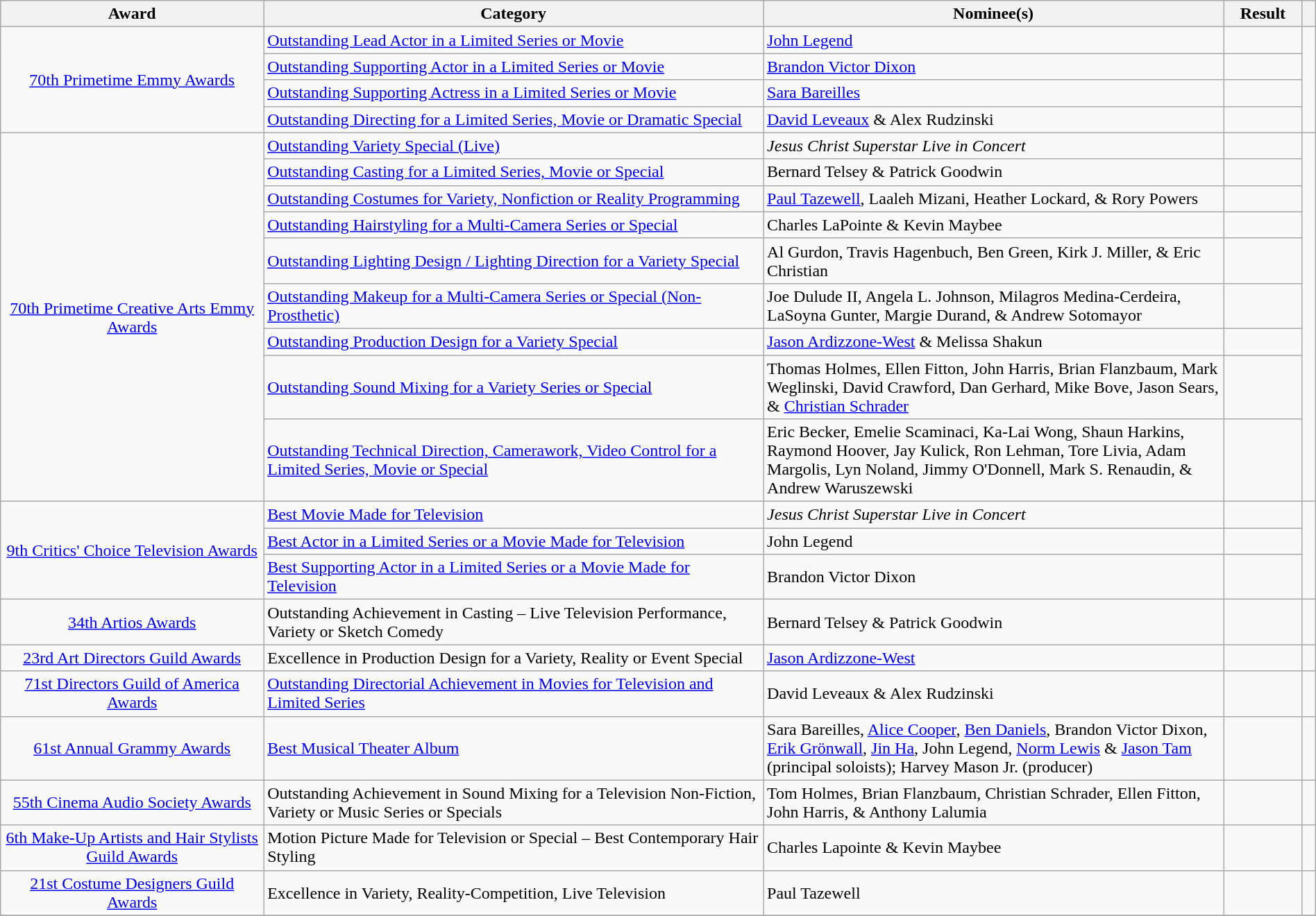<table class="wikitable sortable" style="width:100%">
<tr>
<th scope="col" style="width:20%;">Award</th>
<th scope="col" style="width:38%;">Category</th>
<th scope="col" style="width:35%;">Nominee(s)</th>
<th scope="col" style="width:6%;">Result</th>
<th scope="col" class="unsortable" style="width:1%;"></th>
</tr>
<tr>
<td align="center" rowspan="4"><a href='#'>70th Primetime Emmy Awards</a></td>
<td><a href='#'>Outstanding Lead Actor in a Limited Series or Movie</a></td>
<td><a href='#'>John Legend</a></td>
<td></td>
<td align="center" rowspan="4"></td>
</tr>
<tr>
<td><a href='#'>Outstanding Supporting Actor in a Limited Series or Movie</a></td>
<td><a href='#'>Brandon Victor Dixon</a></td>
<td></td>
</tr>
<tr>
<td><a href='#'>Outstanding Supporting Actress in a Limited Series or Movie</a></td>
<td><a href='#'>Sara Bareilles</a></td>
<td></td>
</tr>
<tr>
<td><a href='#'>Outstanding Directing for a Limited Series, Movie or Dramatic Special</a></td>
<td><a href='#'>David Leveaux</a> & Alex Rudzinski</td>
<td></td>
</tr>
<tr>
<td align="center" rowspan="9"><a href='#'>70th Primetime Creative Arts Emmy Awards</a></td>
<td><a href='#'>Outstanding Variety Special (Live)</a></td>
<td><em>Jesus Christ Superstar Live in Concert</em></td>
<td></td>
<td align="center" rowspan="9"></td>
</tr>
<tr>
<td><a href='#'>Outstanding Casting for a Limited Series, Movie or Special</a></td>
<td>Bernard Telsey & Patrick Goodwin</td>
<td></td>
</tr>
<tr>
<td><a href='#'>Outstanding Costumes for Variety, Nonfiction or Reality Programming</a></td>
<td><a href='#'>Paul Tazewell</a>, Laaleh Mizani, Heather Lockard, & Rory Powers</td>
<td></td>
</tr>
<tr>
<td><a href='#'>Outstanding Hairstyling for a Multi-Camera Series or Special</a></td>
<td>Charles LaPointe & Kevin Maybee</td>
<td></td>
</tr>
<tr>
<td><a href='#'>Outstanding Lighting Design / Lighting Direction for a Variety Special</a></td>
<td>Al Gurdon, Travis Hagenbuch, Ben Green, Kirk J. Miller, & Eric Christian</td>
<td></td>
</tr>
<tr>
<td><a href='#'>Outstanding Makeup for a Multi-Camera Series or Special (Non-Prosthetic)</a></td>
<td>Joe Dulude II, Angela L. Johnson, Milagros Medina-Cerdeira, LaSoyna Gunter, Margie Durand, & Andrew Sotomayor</td>
<td></td>
</tr>
<tr>
<td><a href='#'>Outstanding Production Design for a Variety Special</a></td>
<td><a href='#'>Jason Ardizzone-West</a> & Melissa Shakun</td>
<td></td>
</tr>
<tr>
<td><a href='#'>Outstanding Sound Mixing for a Variety Series or Special</a></td>
<td>Thomas Holmes, Ellen Fitton, John Harris, Brian Flanzbaum, Mark Weglinski, David Crawford, Dan Gerhard, Mike Bove, Jason Sears, & <a href='#'>Christian Schrader</a></td>
<td></td>
</tr>
<tr>
<td><a href='#'>Outstanding Technical Direction, Camerawork, Video Control for a Limited Series, Movie or Special</a></td>
<td>Eric Becker, Emelie Scaminaci, Ka-Lai Wong, Shaun Harkins, Raymond Hoover, Jay Kulick, Ron Lehman, Tore Livia, Adam Margolis, Lyn Noland, Jimmy O'Donnell, Mark S. Renaudin, & Andrew Waruszewski</td>
<td></td>
</tr>
<tr>
<td align="center" rowspan="3"><a href='#'>9th Critics' Choice Television Awards</a></td>
<td><a href='#'>Best Movie Made for Television</a></td>
<td><em>Jesus Christ Superstar Live in Concert</em></td>
<td></td>
<td align="center" rowspan="3"></td>
</tr>
<tr>
<td><a href='#'>Best Actor in a Limited Series or a Movie Made for Television</a></td>
<td>John Legend</td>
<td></td>
</tr>
<tr>
<td><a href='#'>Best Supporting Actor in a Limited Series or a Movie Made for Television</a></td>
<td>Brandon Victor Dixon</td>
<td></td>
</tr>
<tr>
<td align="center"><a href='#'>34th Artios Awards</a></td>
<td>Outstanding Achievement in Casting – Live Television Performance, Variety or Sketch Comedy</td>
<td>Bernard Telsey & Patrick Goodwin</td>
<td></td>
<td align="center"></td>
</tr>
<tr>
<td align="center"><a href='#'>23rd Art Directors Guild Awards</a></td>
<td>Excellence in Production Design for a Variety, Reality or Event Special</td>
<td><a href='#'>Jason Ardizzone-West</a></td>
<td></td>
<td align="center"></td>
</tr>
<tr>
<td align="center"><a href='#'>71st Directors Guild of America Awards</a></td>
<td><a href='#'>Outstanding Directorial Achievement in
Movies for Television and Limited Series</a></td>
<td>David Leveaux & Alex Rudzinski</td>
<td></td>
<td align="center"></td>
</tr>
<tr>
<td align="center"><a href='#'>61st Annual Grammy Awards</a></td>
<td><a href='#'>Best Musical Theater Album</a></td>
<td>Sara Bareilles, <a href='#'>Alice Cooper</a>, <a href='#'>Ben Daniels</a>, Brandon Victor Dixon, <a href='#'>Erik Grönwall</a>, <a href='#'>Jin Ha</a>, John Legend, <a href='#'>Norm Lewis</a> & <a href='#'>Jason Tam</a> (principal soloists); Harvey Mason Jr. (producer)</td>
<td></td>
<td></td>
</tr>
<tr>
<td align="center"><a href='#'>55th Cinema Audio Society Awards</a></td>
<td>Outstanding Achievement in Sound Mixing for a Television Non-Fiction, Variety or Music Series or Specials</td>
<td>Tom Holmes, Brian Flanzbaum, Christian Schrader, Ellen Fitton, John Harris, & Anthony Lalumia</td>
<td></td>
<td align="center"></td>
</tr>
<tr>
<td align="center"><a href='#'>6th Make-Up Artists and Hair Stylists Guild Awards</a></td>
<td>Motion Picture Made for Television or Special – Best Contemporary Hair Styling</td>
<td>Charles Lapointe & Kevin Maybee</td>
<td></td>
<td align="center"></td>
</tr>
<tr>
<td align="center"><a href='#'>21st Costume Designers Guild Awards</a></td>
<td>Excellence in Variety, Reality-Competition, Live Television</td>
<td>Paul Tazewell</td>
<td></td>
<td align="center"></td>
</tr>
<tr>
</tr>
</table>
